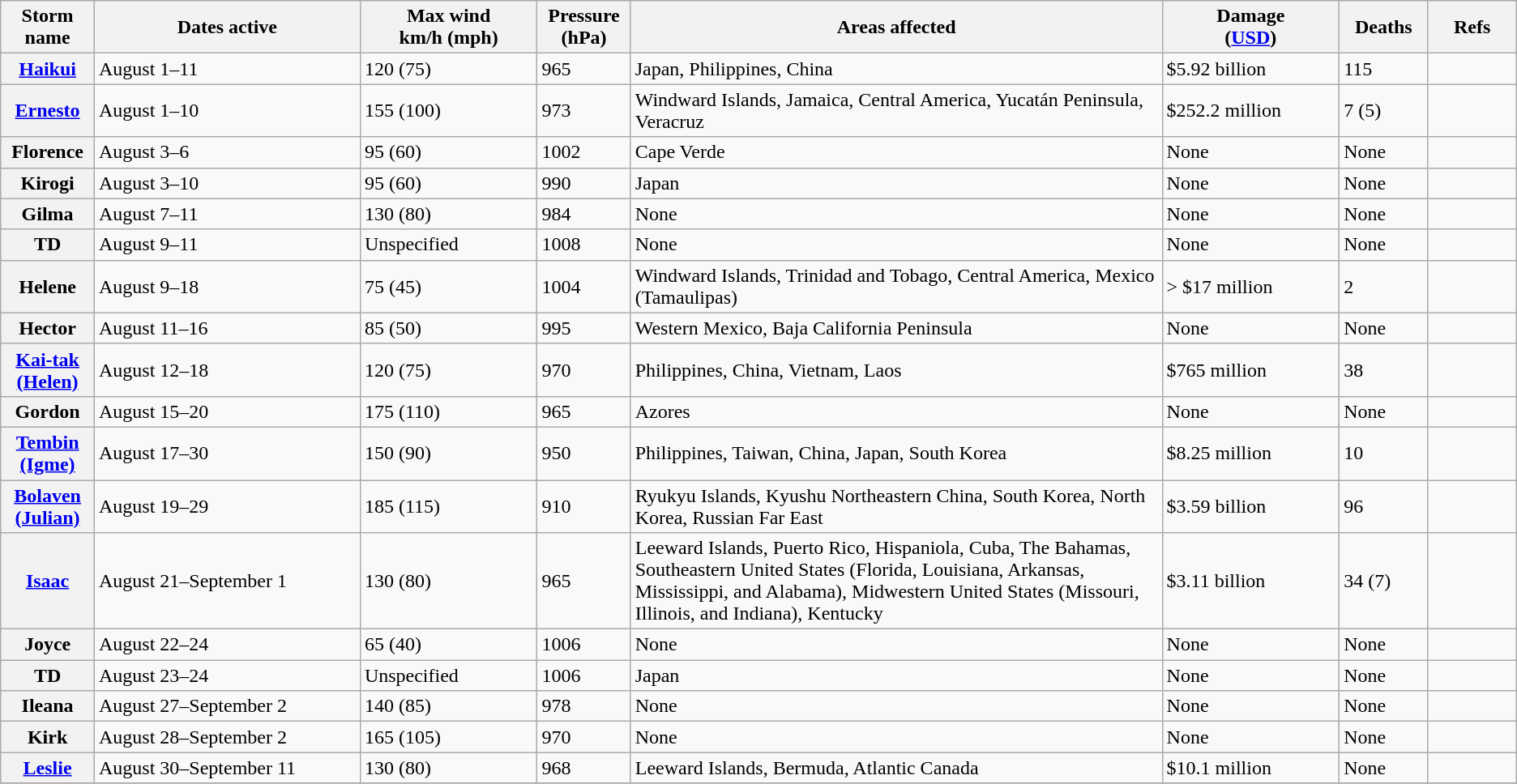<table class="wikitable sortable">
<tr>
<th width="5%">Storm name</th>
<th width="15%">Dates active</th>
<th width="10%">Max wind<br>km/h (mph)</th>
<th width="5%">Pressure<br>(hPa)</th>
<th width="30%">Areas affected</th>
<th width="10%">Damage<br>(<a href='#'>USD</a>)</th>
<th width="5%">Deaths</th>
<th width="5%">Refs</th>
</tr>
<tr>
<th><a href='#'>Haikui</a></th>
<td>August 1–11</td>
<td>120 (75)</td>
<td>965</td>
<td>Japan, Philippines, China</td>
<td>$5.92 billion</td>
<td>115</td>
<td></td>
</tr>
<tr>
<th><a href='#'>Ernesto</a></th>
<td>August 1–10</td>
<td>155 (100)</td>
<td>973</td>
<td>Windward Islands, Jamaica, Central America, Yucatán Peninsula, Veracruz</td>
<td>$252.2 million</td>
<td>7 (5)</td>
<td></td>
</tr>
<tr>
<th>Florence</th>
<td>August 3–6</td>
<td>95 (60)</td>
<td>1002</td>
<td>Cape Verde</td>
<td>None</td>
<td>None</td>
<td></td>
</tr>
<tr>
<th>Kirogi</th>
<td>August 3–10</td>
<td>95 (60)</td>
<td>990</td>
<td>Japan</td>
<td>None</td>
<td>None</td>
<td></td>
</tr>
<tr>
<th>Gilma</th>
<td>August 7–11</td>
<td>130 (80)</td>
<td>984</td>
<td>None</td>
<td>None</td>
<td>None</td>
<td></td>
</tr>
<tr>
<th>TD</th>
<td>August 9–11</td>
<td>Unspecified</td>
<td>1008</td>
<td>None</td>
<td>None</td>
<td>None</td>
<td></td>
</tr>
<tr>
<th>Helene</th>
<td>August 9–18</td>
<td>75 (45)</td>
<td>1004</td>
<td>Windward Islands, Trinidad and Tobago, Central America, Mexico (Tamaulipas)</td>
<td>> $17 million</td>
<td>2</td>
<td></td>
</tr>
<tr>
<th>Hector</th>
<td>August 11–16</td>
<td>85 (50)</td>
<td>995</td>
<td>Western Mexico, Baja California Peninsula</td>
<td>None</td>
<td>None</td>
<td></td>
</tr>
<tr>
<th><a href='#'>Kai-tak (Helen)</a></th>
<td>August 12–18</td>
<td>120 (75)</td>
<td>970</td>
<td>Philippines, China, Vietnam, Laos</td>
<td>$765 million</td>
<td>38</td>
<td></td>
</tr>
<tr>
<th>Gordon</th>
<td>August 15–20</td>
<td>175 (110)</td>
<td>965</td>
<td>Azores</td>
<td>None</td>
<td>None</td>
<td></td>
</tr>
<tr>
<th><a href='#'>Tembin (Igme)</a></th>
<td>August 17–30</td>
<td>150 (90)</td>
<td>950</td>
<td>Philippines, Taiwan, China, Japan, South Korea</td>
<td>$8.25 million</td>
<td>10</td>
<td></td>
</tr>
<tr>
<th><a href='#'>Bolaven (Julian)</a></th>
<td>August 19–29</td>
<td>185 (115)</td>
<td>910</td>
<td>Ryukyu Islands, Kyushu Northeastern China, South Korea, North Korea, Russian Far East</td>
<td>$3.59 billion</td>
<td>96</td>
<td></td>
</tr>
<tr>
<th><a href='#'>Isaac</a></th>
<td>August 21–September 1</td>
<td>130 (80)</td>
<td>965</td>
<td>Leeward Islands, Puerto Rico, Hispaniola, Cuba, The Bahamas, Southeastern United States (Florida, Louisiana, Arkansas, Mississippi, and Alabama), Midwestern United States (Missouri, Illinois, and Indiana), Kentucky</td>
<td>$3.11 billion</td>
<td>34 (7)</td>
<td></td>
</tr>
<tr>
<th>Joyce</th>
<td>August 22–24</td>
<td>65 (40)</td>
<td>1006</td>
<td>None</td>
<td>None</td>
<td>None</td>
<td></td>
</tr>
<tr>
<th>TD</th>
<td>August 23–24</td>
<td>Unspecified</td>
<td>1006</td>
<td>Japan</td>
<td>None</td>
<td>None</td>
<td></td>
</tr>
<tr>
<th>Ileana</th>
<td>August 27–September 2</td>
<td>140 (85)</td>
<td>978</td>
<td>None</td>
<td>None</td>
<td>None</td>
<td></td>
</tr>
<tr>
<th>Kirk</th>
<td>August 28–September 2</td>
<td>165 (105)</td>
<td>970</td>
<td>None</td>
<td>None</td>
<td>None</td>
<td></td>
</tr>
<tr>
<th><a href='#'>Leslie</a></th>
<td>August 30–September 11</td>
<td>130 (80)</td>
<td>968</td>
<td>Leeward Islands, Bermuda, Atlantic Canada</td>
<td>$10.1 million</td>
<td>None</td>
<td></td>
</tr>
<tr>
</tr>
</table>
